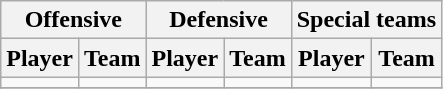<table class="wikitable" border="1">
<tr>
<th colspan="2">Offensive</th>
<th colspan="2">Defensive</th>
<th colspan="2">Special teams</th>
</tr>
<tr>
<th>Player</th>
<th>Team</th>
<th>Player</th>
<th>Team</th>
<th>Player</th>
<th>Team</th>
</tr>
<tr>
<td></td>
<td></td>
<td></td>
<td></td>
<td></td>
<td></td>
</tr>
<tr>
</tr>
</table>
